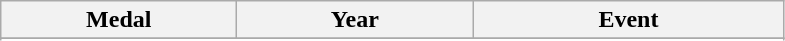<table class="wikitable">
<tr>
<th width=150>Medal</th>
<th width=150>Year</th>
<th width=200>Event</th>
</tr>
<tr>
</tr>
<tr>
</tr>
<tr>
</tr>
<tr>
</tr>
<tr>
</tr>
<tr>
</tr>
<tr>
</tr>
<tr>
</tr>
</table>
